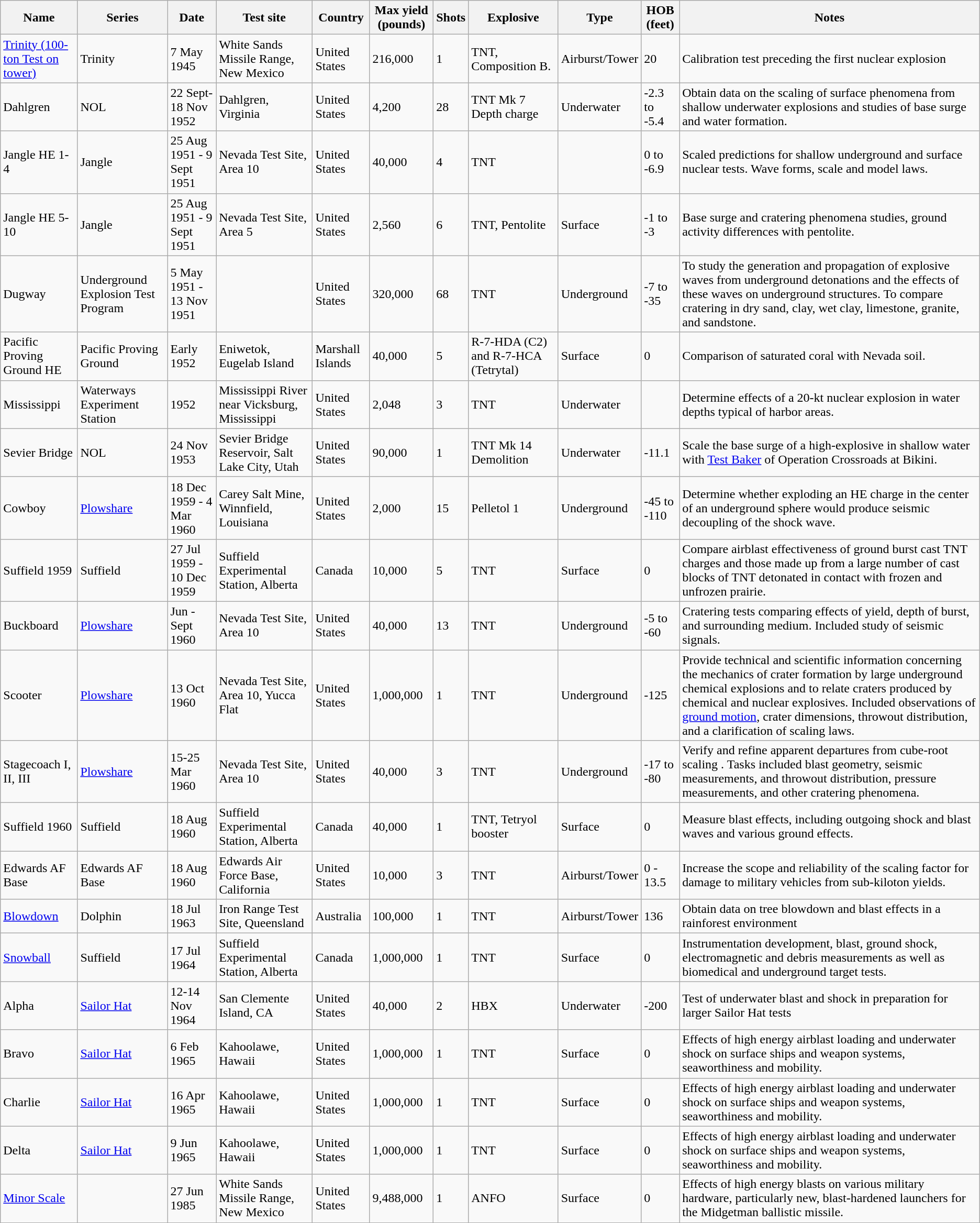<table class="wikitable sortable">
<tr>
<th>Name</th>
<th>Series</th>
<th>Date</th>
<th>Test site</th>
<th>Country</th>
<th>Max yield (pounds)</th>
<th>Shots</th>
<th>Explosive</th>
<th>Type</th>
<th>HOB (feet)</th>
<th>Notes</th>
</tr>
<tr>
<td><a href='#'>Trinity (100-ton Test on tower)</a></td>
<td>Trinity</td>
<td>7 May 1945</td>
<td>White Sands Missile Range, New Mexico</td>
<td>United States</td>
<td>216,000</td>
<td>1</td>
<td>TNT, Composition B.</td>
<td>Airburst/Tower</td>
<td>20</td>
<td>Calibration test preceding the first nuclear explosion</td>
</tr>
<tr>
<td>Dahlgren</td>
<td>NOL</td>
<td>22 Sept-18 Nov 1952</td>
<td>Dahlgren, Virginia</td>
<td>United States</td>
<td>4,200</td>
<td>28</td>
<td>TNT Mk 7 Depth charge</td>
<td>Underwater</td>
<td>-2.3 to -5.4</td>
<td>Obtain data on the scaling of surface phenomena from shallow underwater explosions and studies of base surge and water formation.</td>
</tr>
<tr>
<td>Jangle HE 1-4</td>
<td>Jangle</td>
<td>25 Aug 1951 - 9 Sept 1951</td>
<td>Nevada Test Site, Area 10</td>
<td>United States</td>
<td>40,000</td>
<td>4</td>
<td>TNT</td>
<td></td>
<td>0 to -6.9</td>
<td>Scaled predictions for shallow underground and surface nuclear tests. Wave forms, scale and model laws.</td>
</tr>
<tr>
<td>Jangle HE 5-10</td>
<td>Jangle</td>
<td>25 Aug 1951 - 9 Sept 1951</td>
<td>Nevada Test Site, Area 5</td>
<td>United States</td>
<td>2,560</td>
<td>6</td>
<td>TNT, Pentolite</td>
<td>Surface</td>
<td>-1 to -3</td>
<td>Base surge and cratering phenomena studies, ground activity differences with pentolite.</td>
</tr>
<tr>
<td>Dugway</td>
<td>Underground Explosion Test Program</td>
<td>5 May 1951 - 13 Nov 1951</td>
<td></td>
<td>United States</td>
<td>320,000</td>
<td>68</td>
<td>TNT</td>
<td>Underground</td>
<td>-7 to -35</td>
<td>To study the generation and propagation of explosive waves from underground detonations and the effects of these waves on underground structures. To compare cratering in dry sand, clay, wet clay, limestone, granite, and sandstone.</td>
</tr>
<tr>
<td>Pacific Proving Ground HE</td>
<td>Pacific Proving Ground</td>
<td>Early 1952</td>
<td>Eniwetok, Eugelab Island</td>
<td>Marshall Islands</td>
<td>40,000</td>
<td>5</td>
<td>R-7-HDA (C2) and R-7-HCA (Tetrytal)</td>
<td>Surface</td>
<td>0</td>
<td>Comparison of saturated coral with Nevada soil.</td>
</tr>
<tr>
<td>Mississippi</td>
<td>Waterways Experiment Station</td>
<td>1952</td>
<td>Mississippi River near Vicksburg, Mississippi</td>
<td>United States</td>
<td>2,048</td>
<td>3</td>
<td>TNT</td>
<td>Underwater</td>
<td></td>
<td>Determine effects of a 20-kt nuclear explosion in water depths typical of harbor areas.</td>
</tr>
<tr>
<td>Sevier Bridge</td>
<td>NOL</td>
<td>24 Nov 1953</td>
<td>Sevier Bridge Reservoir, Salt Lake City, Utah</td>
<td>United States</td>
<td>90,000</td>
<td>1</td>
<td>TNT Mk 14 Demolition</td>
<td>Underwater</td>
<td>-11.1</td>
<td>Scale the base surge of a high-explosive in shallow water with <a href='#'>Test Baker</a> of Operation Crossroads at Bikini.</td>
</tr>
<tr>
<td>Cowboy</td>
<td><a href='#'>Plowshare</a></td>
<td>18 Dec 1959 - 4 Mar 1960</td>
<td>Carey Salt Mine, Winnfield, Louisiana</td>
<td>United States</td>
<td>2,000</td>
<td>15</td>
<td>Pelletol 1</td>
<td>Underground</td>
<td>-45 to -110</td>
<td>Determine whether exploding an HE charge in the center of an underground sphere would produce seismic decoupling of the shock wave.</td>
</tr>
<tr>
<td>Suffield 1959</td>
<td>Suffield</td>
<td>27 Jul 1959 - 10 Dec 1959</td>
<td>Suffield Experimental Station, Alberta</td>
<td>Canada</td>
<td>10,000</td>
<td>5</td>
<td>TNT</td>
<td>Surface</td>
<td>0</td>
<td>Compare airblast effectiveness of ground burst cast TNT charges and those made up from a large number of cast blocks of TNT detonated in contact with frozen and unfrozen prairie.</td>
</tr>
<tr>
<td>Buckboard</td>
<td><a href='#'>Plowshare</a></td>
<td>Jun - Sept 1960</td>
<td>Nevada Test Site, Area 10</td>
<td>United States</td>
<td>40,000</td>
<td>13</td>
<td>TNT</td>
<td>Underground</td>
<td>-5 to -60</td>
<td>Cratering tests comparing effects of yield, depth of burst, and surrounding medium. Included study of seismic signals.</td>
</tr>
<tr>
<td>Scooter</td>
<td><a href='#'>Plowshare</a></td>
<td>13 Oct 1960</td>
<td>Nevada Test Site, Area 10, Yucca Flat</td>
<td>United States</td>
<td>1,000,000</td>
<td>1</td>
<td>TNT</td>
<td>Underground</td>
<td>-125</td>
<td>Provide technical and scientific information concerning the mechanics of crater formation by large underground chemical explosions and to relate craters produced by chemical and nuclear explosives. Included observations of <a href='#'>ground motion</a>, crater dimensions, throwout distribution, and a clarification of scaling laws.</td>
</tr>
<tr>
<td>Stagecoach I, II, III</td>
<td><a href='#'>Plowshare</a></td>
<td>15-25 Mar 1960</td>
<td>Nevada Test Site, Area 10</td>
<td>United States</td>
<td>40,000</td>
<td>3</td>
<td>TNT</td>
<td>Underground</td>
<td>-17 to -80</td>
<td>Verify and refine apparent departures from cube-root scaling . Tasks included blast geometry, seismic measurements, and throwout distribution, pressure measurements, and other cratering phenomena.</td>
</tr>
<tr>
<td>Suffield 1960</td>
<td>Suffield</td>
<td>18 Aug 1960</td>
<td>Suffield Experimental Station, Alberta</td>
<td>Canada</td>
<td>40,000</td>
<td>1</td>
<td>TNT, Tetryol booster</td>
<td>Surface</td>
<td>0</td>
<td>Measure blast effects, including outgoing shock and blast waves and various ground effects.</td>
</tr>
<tr>
<td>Edwards AF Base</td>
<td>Edwards AF Base</td>
<td>18 Aug 1960</td>
<td>Edwards Air Force Base, California</td>
<td>United States</td>
<td>10,000</td>
<td>3</td>
<td>TNT</td>
<td>Airburst/Tower</td>
<td>0 - 13.5</td>
<td>Increase the scope and reliability of the scaling factor for damage to military vehicles from sub-kiloton yields.</td>
</tr>
<tr>
<td><a href='#'>Blowdown</a></td>
<td>Dolphin</td>
<td>18 Jul 1963</td>
<td>Iron Range Test Site, Queensland</td>
<td>Australia</td>
<td>100,000</td>
<td>1</td>
<td>TNT</td>
<td>Airburst/Tower</td>
<td>136</td>
<td>Obtain data on tree blowdown and blast effects in a rainforest environment</td>
</tr>
<tr>
<td><a href='#'>Snowball</a></td>
<td>Suffield</td>
<td>17 Jul 1964</td>
<td>Suffield Experimental Station, Alberta</td>
<td>Canada</td>
<td>1,000,000</td>
<td>1</td>
<td>TNT</td>
<td>Surface</td>
<td>0</td>
<td>Instrumentation development, blast, ground shock, electromagnetic and debris measurements as well as biomedical and underground target tests.</td>
</tr>
<tr>
<td>Alpha</td>
<td><a href='#'>Sailor Hat</a></td>
<td>12-14 Nov 1964</td>
<td>San Clemente Island, CA</td>
<td>United States</td>
<td>40,000</td>
<td>2</td>
<td>HBX</td>
<td>Underwater</td>
<td>-200</td>
<td>Test of underwater blast and shock in preparation for larger Sailor Hat tests</td>
</tr>
<tr>
<td>Bravo</td>
<td><a href='#'>Sailor Hat</a></td>
<td>6 Feb 1965</td>
<td>Kahoolawe, Hawaii</td>
<td>United States</td>
<td>1,000,000</td>
<td>1</td>
<td>TNT</td>
<td>Surface</td>
<td>0</td>
<td>Effects of high energy airblast loading and underwater shock on surface ships and weapon systems, seaworthiness and mobility.</td>
</tr>
<tr>
<td>Charlie</td>
<td><a href='#'>Sailor Hat</a></td>
<td>16 Apr 1965</td>
<td>Kahoolawe, Hawaii</td>
<td>United States</td>
<td>1,000,000</td>
<td>1</td>
<td>TNT</td>
<td>Surface</td>
<td>0</td>
<td>Effects of high energy airblast loading and underwater shock on surface ships and weapon systems, seaworthiness and mobility.</td>
</tr>
<tr>
<td>Delta</td>
<td><a href='#'>Sailor Hat</a></td>
<td>9 Jun 1965</td>
<td>Kahoolawe, Hawaii</td>
<td>United States</td>
<td>1,000,000</td>
<td>1</td>
<td>TNT</td>
<td>Surface</td>
<td>0</td>
<td>Effects of high energy airblast loading and underwater shock on surface ships and weapon systems, seaworthiness and mobility.</td>
</tr>
<tr>
<td><a href='#'>Minor Scale</a></td>
<td></td>
<td>27 Jun 1985</td>
<td>White Sands Missile Range, New Mexico</td>
<td>United States</td>
<td>9,488,000</td>
<td>1</td>
<td>ANFO</td>
<td>Surface</td>
<td>0</td>
<td>Effects of high energy blasts on various military hardware, particularly new, blast-hardened launchers for the Midgetman ballistic missile.</td>
</tr>
</table>
